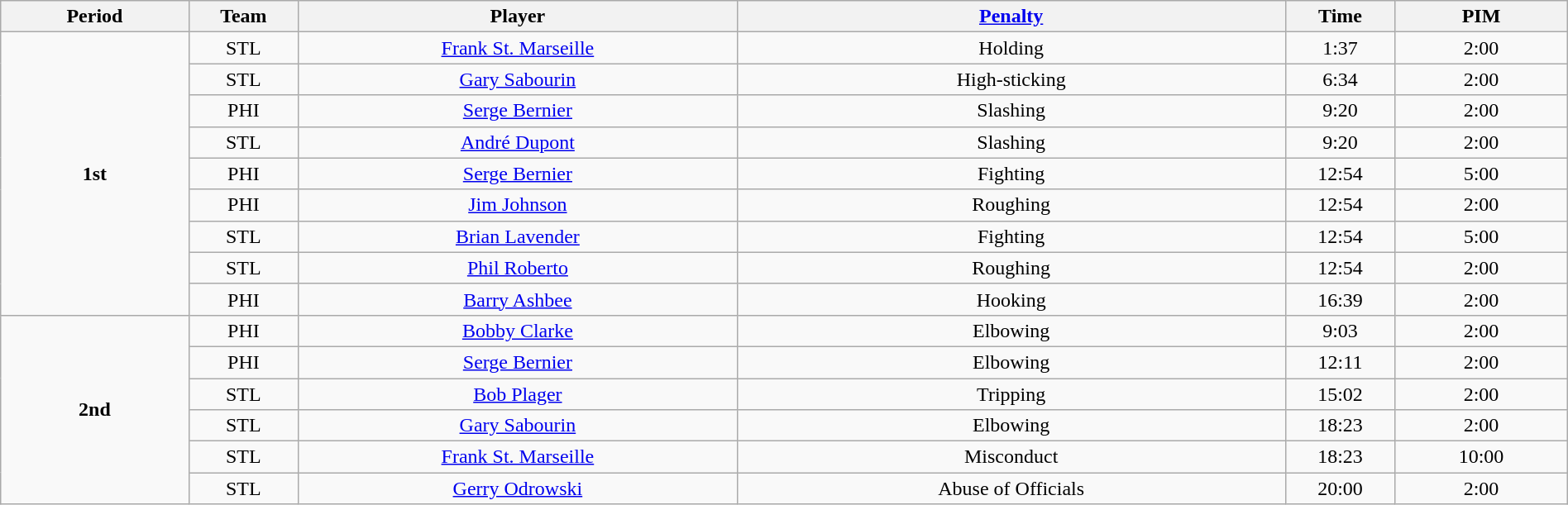<table class="wikitable" style="width:100%;text-align: center;">
<tr>
<th width="12%">Period</th>
<th width="7%">Team</th>
<th width="28%">Player</th>
<th width="35%"><a href='#'>Penalty</a></th>
<th width="7%">Time</th>
<th width="11%">PIM</th>
</tr>
<tr>
<td rowspan="9" align="center"><strong>1st</strong></td>
<td>STL</td>
<td><a href='#'>Frank St. Marseille</a></td>
<td>Holding</td>
<td>1:37</td>
<td>2:00</td>
</tr>
<tr>
<td>STL</td>
<td><a href='#'>Gary Sabourin</a></td>
<td>High-sticking</td>
<td>6:34</td>
<td>2:00</td>
</tr>
<tr>
<td>PHI</td>
<td><a href='#'>Serge Bernier</a></td>
<td>Slashing</td>
<td>9:20</td>
<td>2:00</td>
</tr>
<tr>
<td>STL</td>
<td><a href='#'>André Dupont</a></td>
<td>Slashing</td>
<td>9:20</td>
<td>2:00</td>
</tr>
<tr>
<td>PHI</td>
<td><a href='#'>Serge Bernier</a></td>
<td>Fighting</td>
<td>12:54</td>
<td>5:00</td>
</tr>
<tr>
<td>PHI</td>
<td><a href='#'>Jim Johnson</a></td>
<td>Roughing</td>
<td>12:54</td>
<td>2:00</td>
</tr>
<tr>
<td>STL</td>
<td><a href='#'>Brian Lavender</a></td>
<td>Fighting</td>
<td>12:54</td>
<td>5:00</td>
</tr>
<tr>
<td>STL</td>
<td><a href='#'>Phil Roberto</a></td>
<td>Roughing</td>
<td>12:54</td>
<td>2:00</td>
</tr>
<tr>
<td>PHI</td>
<td><a href='#'>Barry Ashbee</a></td>
<td>Hooking</td>
<td>16:39</td>
<td>2:00</td>
</tr>
<tr>
<td rowspan="6"><strong>2nd</strong></td>
<td>PHI</td>
<td><a href='#'>Bobby Clarke</a></td>
<td>Elbowing</td>
<td>9:03</td>
<td>2:00</td>
</tr>
<tr>
<td>PHI</td>
<td><a href='#'>Serge Bernier</a></td>
<td>Elbowing</td>
<td>12:11</td>
<td>2:00</td>
</tr>
<tr>
<td>STL</td>
<td><a href='#'>Bob Plager</a></td>
<td>Tripping</td>
<td>15:02</td>
<td>2:00</td>
</tr>
<tr>
<td>STL</td>
<td><a href='#'>Gary Sabourin</a></td>
<td>Elbowing</td>
<td>18:23</td>
<td>2:00</td>
</tr>
<tr>
<td>STL</td>
<td><a href='#'>Frank St. Marseille</a></td>
<td>Misconduct</td>
<td>18:23</td>
<td>10:00</td>
</tr>
<tr>
<td>STL</td>
<td><a href='#'>Gerry Odrowski</a></td>
<td>Abuse of Officials</td>
<td>20:00</td>
<td>2:00</td>
</tr>
</table>
